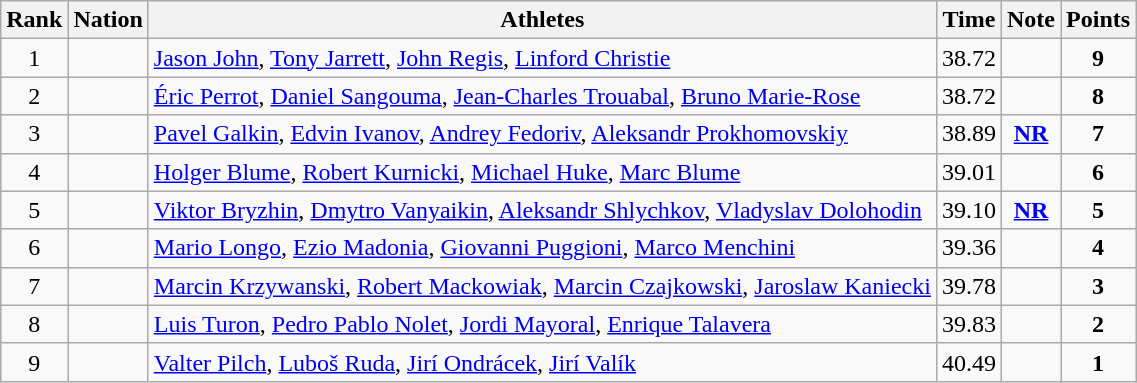<table class="wikitable sortable" style="text-align:center">
<tr>
<th>Rank</th>
<th>Nation</th>
<th>Athletes</th>
<th>Time</th>
<th>Note</th>
<th>Points</th>
</tr>
<tr>
<td>1</td>
<td align=left></td>
<td align=left><a href='#'>Jason John</a>, <a href='#'>Tony Jarrett</a>, <a href='#'>John Regis</a>, <a href='#'>Linford Christie</a></td>
<td>38.72</td>
<td></td>
<td><strong>9</strong></td>
</tr>
<tr>
<td>2</td>
<td align=left></td>
<td align=left><a href='#'>Éric Perrot</a>, <a href='#'>Daniel Sangouma</a>, <a href='#'>Jean-Charles Trouabal</a>, <a href='#'>Bruno Marie-Rose</a></td>
<td>38.72</td>
<td></td>
<td><strong>8</strong></td>
</tr>
<tr>
<td>3</td>
<td align=left></td>
<td align=left><a href='#'>Pavel Galkin</a>, <a href='#'>Edvin Ivanov</a>, <a href='#'>Andrey Fedoriv</a>, <a href='#'>Aleksandr Prokhomovskiy</a></td>
<td>38.89</td>
<td><strong><a href='#'>NR</a></strong></td>
<td><strong>7</strong></td>
</tr>
<tr>
<td>4</td>
<td align=left></td>
<td align=left><a href='#'>Holger Blume</a>, <a href='#'>Robert Kurnicki</a>, <a href='#'>Michael Huke</a>, <a href='#'>Marc Blume</a></td>
<td>39.01</td>
<td></td>
<td><strong>6</strong></td>
</tr>
<tr>
<td>5</td>
<td align=left></td>
<td align=left><a href='#'>Viktor Bryzhin</a>, <a href='#'>Dmytro Vanyaikin</a>, <a href='#'>Aleksandr Shlychkov</a>, <a href='#'>Vladyslav Dolohodin</a></td>
<td>39.10</td>
<td><strong><a href='#'>NR</a></strong></td>
<td><strong>5</strong></td>
</tr>
<tr>
<td>6</td>
<td align=left></td>
<td align=left><a href='#'>Mario Longo</a>, <a href='#'>Ezio Madonia</a>, <a href='#'>Giovanni Puggioni</a>, <a href='#'>Marco Menchini</a></td>
<td>39.36</td>
<td></td>
<td><strong>4</strong></td>
</tr>
<tr>
<td>7</td>
<td align=left></td>
<td align=left><a href='#'>Marcin Krzywanski</a>, <a href='#'>Robert Mackowiak</a>, <a href='#'>Marcin Czajkowski</a>, <a href='#'>Jaroslaw Kaniecki</a></td>
<td>39.78</td>
<td></td>
<td><strong>3</strong></td>
</tr>
<tr>
<td>8</td>
<td align=left></td>
<td align=left><a href='#'>Luis Turon</a>, <a href='#'>Pedro Pablo Nolet</a>, <a href='#'>Jordi Mayoral</a>, <a href='#'>Enrique Talavera</a></td>
<td>39.83</td>
<td></td>
<td><strong>2</strong></td>
</tr>
<tr>
<td>9</td>
<td align=left></td>
<td align=left><a href='#'>Valter Pilch</a>, <a href='#'>Luboš Ruda</a>, <a href='#'>Jirí Ondrácek</a>, <a href='#'>Jirí Valík</a></td>
<td>40.49</td>
<td></td>
<td><strong>1</strong></td>
</tr>
</table>
